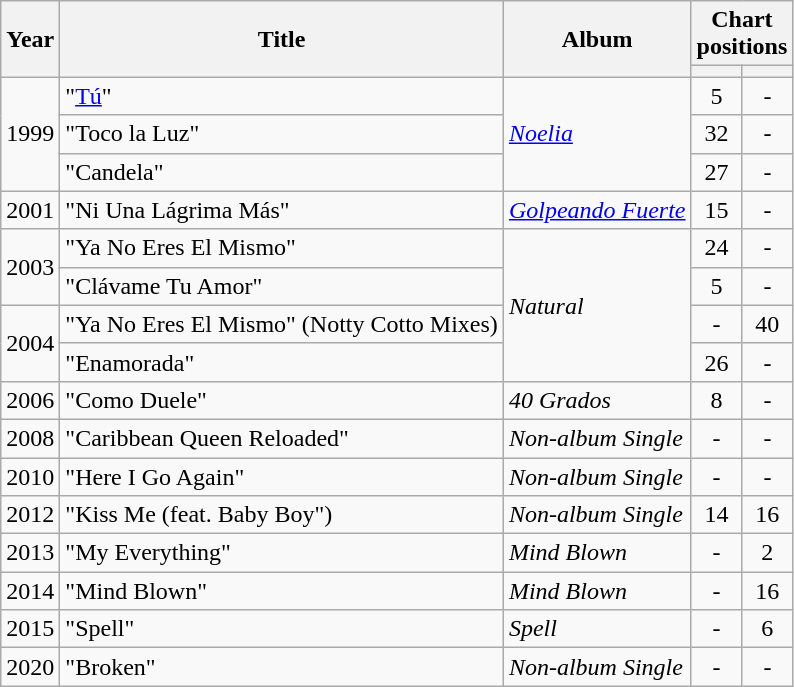<table class="wikitable">
<tr>
<th rowspan="2">Year</th>
<th rowspan="2">Title</th>
<th rowspan="2">Album</th>
<th colspan="15">Chart positions</th>
</tr>
<tr>
<th style="text-align:center; width:25px;"></th>
<th style="text-align:center; width:25px;"></th>
</tr>
<tr>
<td style="text-align:left;" rowspan="3">1999</td>
<td style="text-align:left; vertical-align:top;">"<a href='#'>Tú</a>"</td>
<td style="text-align:left;" rowspan="3"><em><a href='#'>Noelia</a></em></td>
<td style="text-align:center; vertical-align:top;">5</td>
<td style="text-align:center; vertical-align:top;">-</td>
</tr>
<tr style="vertical-align:top;">
<td style="text-align:left; ">"Toco la Luz"</td>
<td style="text-align:center; ">32</td>
<td style="text-align:center; ">-</td>
</tr>
<tr>
<td style="text-align:left;">"Candela"</td>
<td style="text-align:center; vertical-align:top;">27</td>
<td style="text-align:center; vertical-align:top;">-</td>
</tr>
<tr>
<td style="text-align:left;">2001</td>
<td style="text-align:left; vertical-align:top;">"Ni Una Lágrima Más"</td>
<td style="text-align:left;"><em><a href='#'>Golpeando Fuerte</a></em></td>
<td style="text-align:center; vertical-align:top;">15</td>
<td style="text-align:center; vertical-align:top;">-</td>
</tr>
<tr>
<td style="text-align:left;" rowspan="2">2003</td>
<td style="text-align:left; vertical-align:top;">"Ya No Eres El Mismo"</td>
<td style="text-align:left;" rowspan="4"><em>Natural</em></td>
<td style="text-align:center; vertical-align:top;">24</td>
<td style="text-align:center; vertical-align:top;">-</td>
</tr>
<tr style="vertical-align:top;">
<td style="text-align:left; ">"Clávame Tu Amor"</td>
<td style="text-align:center; ">5</td>
<td style="text-align:center; ">-</td>
</tr>
<tr>
<td style="text-align:left;" rowspan="2">2004</td>
<td style="text-align:left; vertical-align:top;">"Ya No Eres El Mismo" (Notty Cotto Mixes)</td>
<td style="text-align:center; vertical-align:top;">-</td>
<td style="text-align:center; vertical-align:top;">40</td>
</tr>
<tr style="vertical-align:top;">
<td style="text-align:left; ">"Enamorada"</td>
<td style="text-align:center; ">26</td>
<td style="text-align:center; ">-</td>
</tr>
<tr>
<td style="text-align:left;">2006</td>
<td style="text-align:left; vertical-align:top;">"Como Duele"</td>
<td style="text-align:left;"><em>40 Grados</em></td>
<td style="text-align:center; vertical-align:top;">8</td>
<td style="text-align:center; vertical-align:top;">-</td>
</tr>
<tr>
<td style="text-align:left;">2008</td>
<td style="text-align:left; vertical-align:top;">"Caribbean Queen Reloaded"</td>
<td style="text-align:left;"><em>Non-album Single</em></td>
<td style="text-align:center; vertical-align:top;">-</td>
<td style="text-align:center; vertical-align:top;">-</td>
</tr>
<tr>
<td style="text-align:left;">2010</td>
<td style="text-align:left; vertical-align:top;">"Here I Go Again"</td>
<td style="text-align:left;"><em>Non-album Single</em></td>
<td style="text-align:center; vertical-align:top;">-</td>
<td style="text-align:center; vertical-align:top;">-</td>
</tr>
<tr>
<td style="text-align:left;">2012</td>
<td style="text-align:left; vertical-align:top;">"Kiss Me (feat. Baby Boy")</td>
<td style="text-align:left;"><em>Non-album Single</em></td>
<td style="text-align:center; vertical-align:top;">14</td>
<td style="text-align:center; vertical-align:top;">16</td>
</tr>
<tr>
<td style="text-align:left;">2013</td>
<td style="text-align:left; vertical-align:top;">"My Everything"</td>
<td style="text-align:left;"><em>Mind Blown</em></td>
<td style="text-align:center; vertical-align:top;">-</td>
<td style="text-align:center; vertical-align:top;">2</td>
</tr>
<tr>
<td style="text-align:left;">2014</td>
<td style="text-align:left; vertical-align:top;">"Mind Blown"</td>
<td style="text-align:left;"><em>Mind Blown</em></td>
<td style="text-align:center; vertical-align:top;">-</td>
<td style="text-align:center; tical-averlign:top;">16</td>
</tr>
<tr>
<td style="text-align:left;">2015</td>
<td style="text-align:left; vertical-align:top;">"Spell"</td>
<td style="text-align:left;"><em>Spell</em></td>
<td style="text-align:center; vertical-align:top;">-</td>
<td style="text-align:center; tical-averlign:top;">6</td>
</tr>
<tr>
<td style="text-align:left;">2020</td>
<td style="text-align:left; vertical-align:top;">"Broken"</td>
<td style="text-align:left;"><em>Non-album Single</em></td>
<td style="text-align:center; vertical-align:top;">-</td>
<td style="text-align:center; vertical-align:top;">-</td>
</tr>
</table>
